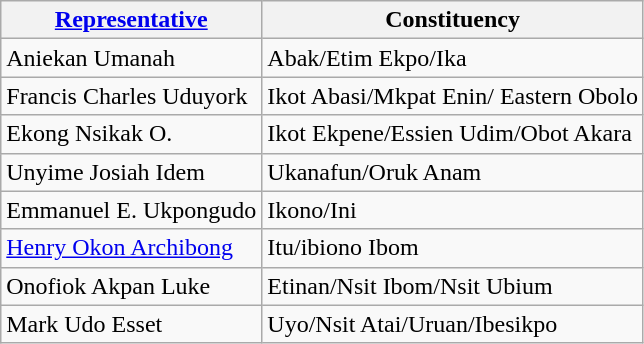<table class="wikitable">
<tr>
<th><a href='#'>Representative</a></th>
<th>Constituency</th>
</tr>
<tr>
<td>Aniekan Umanah</td>
<td>Abak/Etim Ekpo/Ika</td>
</tr>
<tr>
<td>Francis Charles Uduyork</td>
<td>Ikot Abasi/Mkpat Enin/ Eastern Obolo</td>
</tr>
<tr>
<td>Ekong Nsikak O.</td>
<td>Ikot Ekpene/Essien Udim/Obot Akara</td>
</tr>
<tr>
<td>Unyime Josiah Idem</td>
<td>Ukanafun/Oruk Anam</td>
</tr>
<tr>
<td>Emmanuel E. Ukpongudo</td>
<td>Ikono/Ini</td>
</tr>
<tr>
<td><a href='#'>Henry Okon Archibong</a></td>
<td>Itu/ibiono Ibom</td>
</tr>
<tr>
<td>Onofiok Akpan Luke</td>
<td>Etinan/Nsit Ibom/Nsit Ubium</td>
</tr>
<tr>
<td>Mark Udo Esset</td>
<td>Uyo/Nsit Atai/Uruan/Ibesikpo</td>
</tr>
</table>
